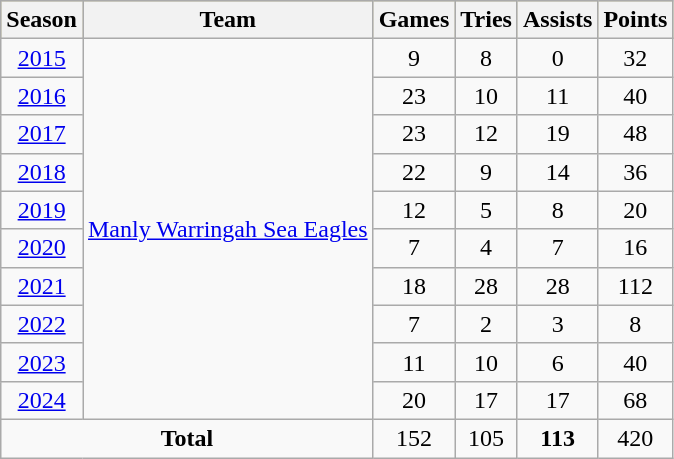<table class="wikitable" style="text-align:center;">
<tr style="background:#bdb76b;">
<th>Season</th>
<th>Team</th>
<th>Games</th>
<th>Tries</th>
<th>Assists</th>
<th>Points</th>
</tr>
<tr>
<td><a href='#'>2015</a></td>
<td rowspan="10"> <a href='#'>Manly Warringah Sea Eagles</a></td>
<td>9</td>
<td>8</td>
<td>0</td>
<td>32</td>
</tr>
<tr>
<td><a href='#'>2016</a></td>
<td>23</td>
<td>10</td>
<td>11</td>
<td>40</td>
</tr>
<tr>
<td><a href='#'>2017</a></td>
<td>23</td>
<td>12</td>
<td>19</td>
<td>48</td>
</tr>
<tr>
<td><a href='#'>2018</a></td>
<td>22</td>
<td>9</td>
<td>14</td>
<td>36</td>
</tr>
<tr>
<td><a href='#'>2019</a></td>
<td>12</td>
<td>5</td>
<td>8</td>
<td>20</td>
</tr>
<tr>
<td><a href='#'>2020</a></td>
<td>7</td>
<td>4</td>
<td>7</td>
<td>16</td>
</tr>
<tr>
<td><a href='#'>2021</a></td>
<td>18</td>
<td>28</td>
<td>28</td>
<td>112</td>
</tr>
<tr>
<td><a href='#'>2022</a></td>
<td>7</td>
<td>2</td>
<td>3</td>
<td>8</td>
</tr>
<tr>
<td><a href='#'>2023</a></td>
<td>11</td>
<td>10</td>
<td>6</td>
<td>40</td>
</tr>
<tr>
<td><a href='#'>2024</a></td>
<td>20</td>
<td>17</td>
<td>17</td>
<td>68</td>
</tr>
<tr>
<td colspan="2"><strong>Total</strong></td>
<td>152</td>
<td>105</td>
<td><strong>113</strong></td>
<td>420</td>
</tr>
</table>
